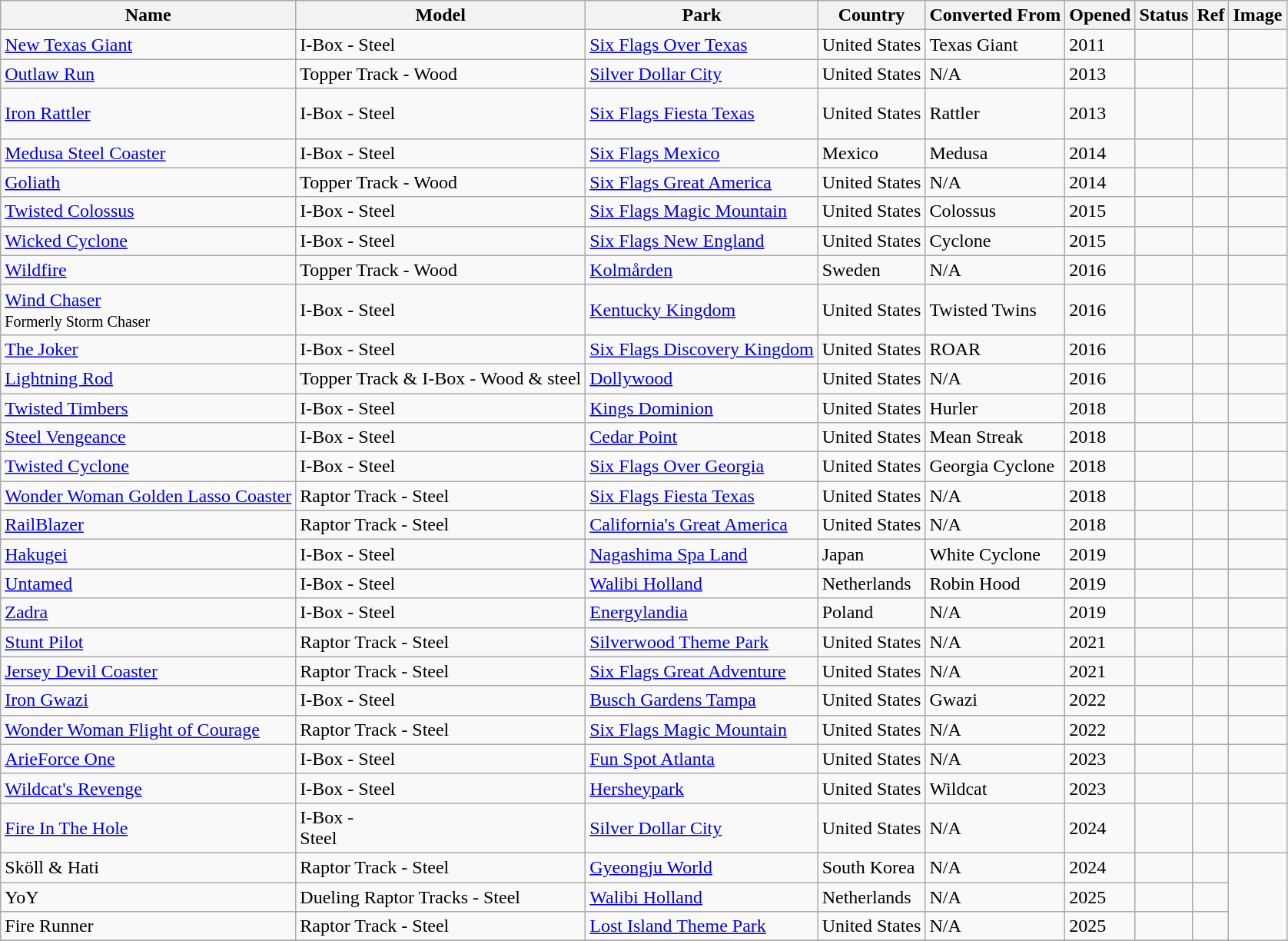<table class="wikitable sortable">
<tr>
<th>Name</th>
<th>Model</th>
<th>Park</th>
<th>Country</th>
<th>Converted From</th>
<th>Opened</th>
<th>Status</th>
<th class="unsortable">Ref</th>
<th>Image</th>
</tr>
<tr>
<td><a href='#'>New Texas Giant</a></td>
<td>I-Box - Steel</td>
<td><a href='#'>Six Flags Over Texas</a></td>
<td> United States</td>
<td>Texas Giant</td>
<td>2011</td>
<td></td>
<td><br></td>
<td></td>
</tr>
<tr>
<td><a href='#'>Outlaw Run</a></td>
<td>Topper Track - Wood</td>
<td><a href='#'>Silver Dollar City</a></td>
<td> United States</td>
<td>N/A</td>
<td>2013</td>
<td></td>
<td></td>
<td></td>
</tr>
<tr>
<td><a href='#'>Iron Rattler</a></td>
<td>I-Box - Steel</td>
<td><a href='#'>Six Flags Fiesta Texas</a></td>
<td> United States</td>
<td>Rattler</td>
<td>2013</td>
<td></td>
<td><br><br></td>
<td></td>
</tr>
<tr>
<td><a href='#'>Medusa Steel Coaster</a></td>
<td>I-Box - Steel</td>
<td><a href='#'>Six Flags Mexico</a></td>
<td> Mexico</td>
<td>Medusa</td>
<td>2014</td>
<td></td>
<td></td>
<td></td>
</tr>
<tr>
<td><a href='#'>Goliath</a></td>
<td>Topper Track - Wood</td>
<td><a href='#'>Six Flags Great America</a></td>
<td> United States</td>
<td>N/A</td>
<td>2014</td>
<td></td>
<td></td>
<td></td>
</tr>
<tr>
<td><a href='#'>Twisted Colossus</a></td>
<td>I-Box - Steel</td>
<td><a href='#'>Six Flags Magic Mountain</a></td>
<td> United States</td>
<td>Colossus</td>
<td>2015</td>
<td></td>
<td><br></td>
<td></td>
</tr>
<tr>
<td><a href='#'>Wicked Cyclone</a></td>
<td>I-Box - Steel</td>
<td><a href='#'>Six Flags New England</a></td>
<td> United States</td>
<td>Cyclone</td>
<td>2015</td>
<td></td>
<td><br></td>
<td></td>
</tr>
<tr>
<td><a href='#'>Wildfire</a></td>
<td>Topper Track - Wood</td>
<td><a href='#'>Kolmården</a></td>
<td> Sweden</td>
<td>N/A</td>
<td>2016</td>
<td></td>
<td><br></td>
<td></td>
</tr>
<tr>
<td><a href='#'>Wind Chaser</a> <br><small>Formerly Storm Chaser</small></td>
<td>I-Box - Steel</td>
<td><a href='#'>Kentucky Kingdom</a></td>
<td> United States</td>
<td>Twisted Twins</td>
<td>2016</td>
<td></td>
<td></td>
<td></td>
</tr>
<tr>
<td><a href='#'>The Joker</a></td>
<td>I-Box - Steel</td>
<td><a href='#'>Six Flags Discovery Kingdom</a></td>
<td> United States</td>
<td>ROAR</td>
<td>2016</td>
<td></td>
<td></td>
<td></td>
</tr>
<tr>
<td><a href='#'>Lightning Rod</a></td>
<td>Topper Track & I-Box - Wood & steel</td>
<td><a href='#'>Dollywood</a></td>
<td> United States</td>
<td>N/A</td>
<td>2016</td>
<td></td>
<td></td>
<td></td>
</tr>
<tr>
<td><a href='#'>Twisted Timbers</a></td>
<td>I-Box - Steel</td>
<td><a href='#'>Kings Dominion</a></td>
<td> United States</td>
<td>Hurler</td>
<td>2018</td>
<td></td>
<td></td>
<td></td>
</tr>
<tr>
<td><a href='#'>Steel Vengeance</a></td>
<td>I-Box - Steel</td>
<td><a href='#'>Cedar Point</a></td>
<td> United States</td>
<td>Mean Streak</td>
<td>2018</td>
<td></td>
<td></td>
<td></td>
</tr>
<tr>
<td><a href='#'>Twisted Cyclone</a></td>
<td>I-Box - Steel</td>
<td><a href='#'>Six Flags Over Georgia</a></td>
<td> United States</td>
<td>Georgia Cyclone</td>
<td>2018</td>
<td></td>
<td></td>
<td></td>
</tr>
<tr>
<td><a href='#'>Wonder Woman Golden Lasso Coaster</a></td>
<td>Raptor Track - Steel</td>
<td><a href='#'>Six Flags Fiesta Texas</a></td>
<td> United States</td>
<td>N/A</td>
<td>2018</td>
<td></td>
<td><br></td>
<td></td>
</tr>
<tr>
<td><a href='#'>RailBlazer</a></td>
<td>Raptor Track - Steel</td>
<td><a href='#'>California's Great America</a></td>
<td> United States</td>
<td>N/A</td>
<td>2018</td>
<td></td>
<td></td>
<td></td>
</tr>
<tr>
<td><a href='#'>Hakugei</a></td>
<td>I-Box - Steel</td>
<td><a href='#'>Nagashima Spa Land</a></td>
<td> Japan</td>
<td>White Cyclone</td>
<td>2019</td>
<td></td>
<td></td>
<td></td>
</tr>
<tr>
<td><a href='#'>Untamed</a></td>
<td>I-Box - Steel</td>
<td><a href='#'>Walibi Holland</a></td>
<td> Netherlands</td>
<td>Robin Hood</td>
<td>2019</td>
<td></td>
<td><br></td>
<td></td>
</tr>
<tr>
<td><a href='#'>Zadra</a></td>
<td>I-Box - Steel</td>
<td><a href='#'>Energylandia</a></td>
<td> Poland</td>
<td>N/A</td>
<td>2019</td>
<td></td>
<td></td>
<td></td>
</tr>
<tr>
<td><a href='#'>Stunt Pilot</a></td>
<td>Raptor Track - Steel</td>
<td><a href='#'>Silverwood Theme Park</a></td>
<td> United States</td>
<td>N/A</td>
<td>2021</td>
<td></td>
<td></td>
<td></td>
</tr>
<tr>
<td><a href='#'>Jersey Devil Coaster</a></td>
<td>Raptor Track - Steel</td>
<td><a href='#'>Six Flags Great Adventure</a></td>
<td> United States</td>
<td>N/A</td>
<td>2021</td>
<td></td>
<td></td>
<td></td>
</tr>
<tr>
<td><a href='#'>Iron Gwazi</a></td>
<td>I-Box - Steel</td>
<td><a href='#'>Busch Gardens Tampa</a></td>
<td> United States</td>
<td>Gwazi</td>
<td>2022</td>
<td></td>
<td></td>
<td></td>
</tr>
<tr>
<td><a href='#'>Wonder Woman Flight of Courage</a></td>
<td>Raptor Track - Steel</td>
<td><a href='#'>Six Flags Magic Mountain</a></td>
<td> United States</td>
<td>N/A</td>
<td>2022</td>
<td></td>
<td></td>
<td></td>
</tr>
<tr>
<td><a href='#'>ArieForce One</a></td>
<td>I-Box - Steel</td>
<td><a href='#'>Fun Spot Atlanta</a></td>
<td> United States</td>
<td>N/A</td>
<td>2023</td>
<td></td>
<td></td>
<td></td>
</tr>
<tr>
<td><a href='#'>Wildcat's Revenge</a></td>
<td>I-Box - Steel</td>
<td><a href='#'>Hersheypark</a></td>
<td> United States</td>
<td>Wildcat</td>
<td>2023</td>
<td></td>
<td></td>
<td></td>
</tr>
<tr>
<td><a href='#'>Fire In The Hole</a></td>
<td>I-Box -<br>Steel</td>
<td><a href='#'>Silver Dollar City</a></td>
<td> United States</td>
<td>N/A</td>
<td>2024</td>
<td></td>
<td></td>
<td></td>
</tr>
<tr>
<td>Sköll & Hati</td>
<td>Raptor Track - Steel</td>
<td><a href='#'>Gyeongju World</a></td>
<td> South Korea</td>
<td>N/A</td>
<td>2024</td>
<td></td>
<td></td>
</tr>
<tr>
<td>YoY</td>
<td>Dueling Raptor Tracks - Steel</td>
<td><a href='#'>Walibi Holland</a></td>
<td> Netherlands</td>
<td>N/A</td>
<td>2025</td>
<td></td>
<td></td>
</tr>
<tr>
<td>Fire Runner</td>
<td>Raptor Track - Steel</td>
<td><a href='#'>Lost Island Theme Park</a></td>
<td> United States</td>
<td>N/A</td>
<td>2025</td>
<td></td>
<td></td>
</tr>
<tr>
</tr>
</table>
